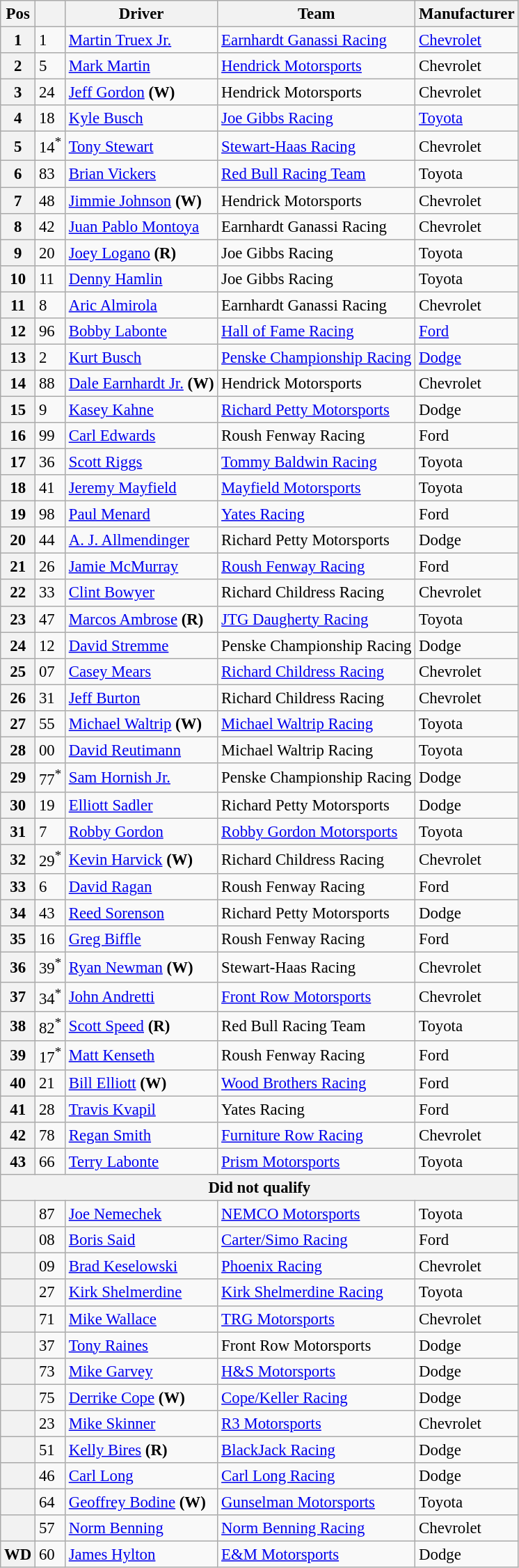<table class="wikitable" style="font-size:95%">
<tr>
<th>Pos</th>
<th></th>
<th>Driver</th>
<th>Team</th>
<th>Manufacturer</th>
</tr>
<tr>
<th>1</th>
<td>1</td>
<td><a href='#'>Martin Truex Jr.</a></td>
<td><a href='#'>Earnhardt Ganassi Racing</a></td>
<td><a href='#'>Chevrolet</a></td>
</tr>
<tr>
<th>2</th>
<td>5</td>
<td><a href='#'>Mark Martin</a></td>
<td><a href='#'>Hendrick Motorsports</a></td>
<td>Chevrolet</td>
</tr>
<tr>
<th>3</th>
<td>24</td>
<td><a href='#'>Jeff Gordon</a> <strong>(W)</strong></td>
<td>Hendrick Motorsports</td>
<td>Chevrolet</td>
</tr>
<tr>
<th>4</th>
<td>18</td>
<td><a href='#'>Kyle Busch</a></td>
<td><a href='#'>Joe Gibbs Racing</a></td>
<td><a href='#'>Toyota</a></td>
</tr>
<tr>
<th>5</th>
<td>14<sup>*</sup></td>
<td><a href='#'>Tony Stewart</a></td>
<td><a href='#'>Stewart-Haas Racing</a></td>
<td>Chevrolet</td>
</tr>
<tr>
<th>6</th>
<td>83</td>
<td><a href='#'>Brian Vickers</a></td>
<td><a href='#'>Red Bull Racing Team</a></td>
<td>Toyota</td>
</tr>
<tr>
<th>7</th>
<td>48</td>
<td><a href='#'>Jimmie Johnson</a> <strong>(W)</strong></td>
<td>Hendrick Motorsports</td>
<td>Chevrolet</td>
</tr>
<tr>
<th>8</th>
<td>42</td>
<td><a href='#'>Juan Pablo Montoya</a></td>
<td>Earnhardt Ganassi Racing</td>
<td>Chevrolet</td>
</tr>
<tr>
<th>9</th>
<td>20</td>
<td><a href='#'>Joey Logano</a> <strong>(R)</strong></td>
<td>Joe Gibbs Racing</td>
<td>Toyota</td>
</tr>
<tr>
<th>10</th>
<td>11</td>
<td><a href='#'>Denny Hamlin</a></td>
<td>Joe Gibbs Racing</td>
<td>Toyota</td>
</tr>
<tr>
<th>11</th>
<td>8</td>
<td><a href='#'>Aric Almirola</a></td>
<td>Earnhardt Ganassi Racing</td>
<td>Chevrolet</td>
</tr>
<tr>
<th>12</th>
<td>96</td>
<td><a href='#'>Bobby Labonte</a></td>
<td><a href='#'>Hall of Fame Racing</a></td>
<td><a href='#'>Ford</a></td>
</tr>
<tr>
<th>13</th>
<td>2</td>
<td><a href='#'>Kurt Busch</a></td>
<td><a href='#'>Penske Championship Racing</a></td>
<td><a href='#'>Dodge</a></td>
</tr>
<tr>
<th>14</th>
<td>88</td>
<td><a href='#'>Dale Earnhardt Jr.</a> <strong>(W)</strong></td>
<td>Hendrick Motorsports</td>
<td>Chevrolet</td>
</tr>
<tr>
<th>15</th>
<td>9</td>
<td><a href='#'>Kasey Kahne</a></td>
<td><a href='#'>Richard Petty Motorsports</a></td>
<td>Dodge</td>
</tr>
<tr>
<th>16</th>
<td>99</td>
<td><a href='#'>Carl Edwards</a></td>
<td>Roush Fenway Racing</td>
<td>Ford</td>
</tr>
<tr>
<th>17</th>
<td>36</td>
<td><a href='#'>Scott Riggs</a></td>
<td><a href='#'>Tommy Baldwin Racing</a></td>
<td>Toyota</td>
</tr>
<tr>
<th>18</th>
<td>41</td>
<td><a href='#'>Jeremy Mayfield</a></td>
<td><a href='#'>Mayfield Motorsports</a></td>
<td>Toyota</td>
</tr>
<tr>
<th>19</th>
<td>98</td>
<td><a href='#'>Paul Menard</a></td>
<td><a href='#'>Yates Racing</a></td>
<td>Ford</td>
</tr>
<tr>
<th>20</th>
<td>44</td>
<td><a href='#'>A. J. Allmendinger</a></td>
<td>Richard Petty Motorsports</td>
<td>Dodge</td>
</tr>
<tr>
<th>21</th>
<td>26</td>
<td><a href='#'>Jamie McMurray</a></td>
<td><a href='#'>Roush Fenway Racing</a></td>
<td>Ford</td>
</tr>
<tr>
<th>22</th>
<td>33</td>
<td><a href='#'>Clint Bowyer</a></td>
<td>Richard Childress Racing</td>
<td>Chevrolet</td>
</tr>
<tr>
<th>23</th>
<td>47</td>
<td><a href='#'>Marcos Ambrose</a> <strong>(R)</strong></td>
<td><a href='#'>JTG Daugherty Racing</a></td>
<td>Toyota</td>
</tr>
<tr>
<th>24</th>
<td>12</td>
<td><a href='#'>David Stremme</a></td>
<td>Penske Championship Racing</td>
<td>Dodge</td>
</tr>
<tr>
<th>25</th>
<td>07</td>
<td><a href='#'>Casey Mears</a></td>
<td><a href='#'>Richard Childress Racing</a></td>
<td>Chevrolet</td>
</tr>
<tr>
<th>26</th>
<td>31</td>
<td><a href='#'>Jeff Burton</a></td>
<td>Richard Childress Racing</td>
<td>Chevrolet</td>
</tr>
<tr>
<th>27</th>
<td>55</td>
<td><a href='#'>Michael Waltrip</a> <strong>(W)</strong></td>
<td><a href='#'>Michael Waltrip Racing</a></td>
<td>Toyota</td>
</tr>
<tr>
<th>28</th>
<td>00</td>
<td><a href='#'>David Reutimann</a></td>
<td>Michael Waltrip Racing</td>
<td>Toyota</td>
</tr>
<tr>
<th>29</th>
<td>77<sup>*</sup></td>
<td><a href='#'>Sam Hornish Jr.</a></td>
<td>Penske Championship Racing</td>
<td>Dodge</td>
</tr>
<tr>
<th>30</th>
<td>19</td>
<td><a href='#'>Elliott Sadler</a></td>
<td>Richard Petty Motorsports</td>
<td>Dodge</td>
</tr>
<tr>
<th>31</th>
<td>7</td>
<td><a href='#'>Robby Gordon</a></td>
<td><a href='#'>Robby Gordon Motorsports</a></td>
<td>Toyota</td>
</tr>
<tr>
<th>32</th>
<td>29<sup>*</sup></td>
<td><a href='#'>Kevin Harvick</a> <strong>(W)</strong></td>
<td>Richard Childress Racing</td>
<td>Chevrolet</td>
</tr>
<tr>
<th>33</th>
<td>6</td>
<td><a href='#'>David Ragan</a></td>
<td>Roush Fenway Racing</td>
<td>Ford</td>
</tr>
<tr>
<th>34</th>
<td>43</td>
<td><a href='#'>Reed Sorenson</a></td>
<td>Richard Petty Motorsports</td>
<td>Dodge</td>
</tr>
<tr>
<th>35</th>
<td>16</td>
<td><a href='#'>Greg Biffle</a></td>
<td>Roush Fenway Racing</td>
<td>Ford</td>
</tr>
<tr>
<th>36</th>
<td>39<sup>*</sup></td>
<td><a href='#'>Ryan Newman</a> <strong>(W)</strong></td>
<td>Stewart-Haas Racing</td>
<td>Chevrolet</td>
</tr>
<tr>
<th>37</th>
<td>34<sup>*</sup></td>
<td><a href='#'>John Andretti</a></td>
<td><a href='#'>Front Row Motorsports</a></td>
<td>Chevrolet</td>
</tr>
<tr>
<th>38</th>
<td>82<sup>*</sup></td>
<td><a href='#'>Scott Speed</a> <strong>(R)</strong></td>
<td>Red Bull Racing Team</td>
<td>Toyota</td>
</tr>
<tr>
<th>39</th>
<td>17<sup>*</sup></td>
<td><a href='#'>Matt Kenseth</a></td>
<td>Roush Fenway Racing</td>
<td>Ford</td>
</tr>
<tr>
<th>40</th>
<td>21</td>
<td><a href='#'>Bill Elliott</a> <strong>(W)</strong></td>
<td><a href='#'>Wood Brothers Racing</a></td>
<td>Ford</td>
</tr>
<tr>
<th>41</th>
<td>28</td>
<td><a href='#'>Travis Kvapil</a></td>
<td>Yates Racing</td>
<td>Ford</td>
</tr>
<tr>
<th>42</th>
<td>78</td>
<td><a href='#'>Regan Smith</a></td>
<td><a href='#'>Furniture Row Racing</a></td>
<td>Chevrolet</td>
</tr>
<tr>
<th>43</th>
<td>66</td>
<td><a href='#'>Terry Labonte</a></td>
<td><a href='#'>Prism Motorsports</a></td>
<td>Toyota</td>
</tr>
<tr>
<th colspan="14">Did not qualify</th>
</tr>
<tr>
<th></th>
<td>87</td>
<td><a href='#'>Joe Nemechek</a></td>
<td><a href='#'>NEMCO Motorsports</a></td>
<td>Toyota</td>
</tr>
<tr>
<th></th>
<td>08</td>
<td><a href='#'>Boris Said</a></td>
<td><a href='#'>Carter/Simo Racing</a></td>
<td>Ford</td>
</tr>
<tr>
<th></th>
<td>09</td>
<td><a href='#'>Brad Keselowski</a></td>
<td><a href='#'>Phoenix Racing</a></td>
<td>Chevrolet</td>
</tr>
<tr>
<th></th>
<td>27</td>
<td><a href='#'>Kirk Shelmerdine</a></td>
<td><a href='#'>Kirk Shelmerdine Racing</a></td>
<td>Toyota</td>
</tr>
<tr>
<th></th>
<td>71</td>
<td><a href='#'>Mike Wallace</a></td>
<td><a href='#'>TRG Motorsports</a></td>
<td>Chevrolet</td>
</tr>
<tr>
<th></th>
<td>37</td>
<td><a href='#'>Tony Raines</a></td>
<td>Front Row Motorsports</td>
<td>Dodge</td>
</tr>
<tr>
<th></th>
<td>73</td>
<td><a href='#'>Mike Garvey</a></td>
<td><a href='#'>H&S Motorsports</a></td>
<td>Dodge</td>
</tr>
<tr>
<th></th>
<td>75</td>
<td><a href='#'>Derrike Cope</a> <strong>(W)</strong></td>
<td><a href='#'>Cope/Keller Racing</a></td>
<td>Dodge</td>
</tr>
<tr>
<th></th>
<td>23</td>
<td><a href='#'>Mike Skinner</a></td>
<td><a href='#'>R3 Motorsports</a></td>
<td>Chevrolet</td>
</tr>
<tr>
<th></th>
<td>51</td>
<td><a href='#'>Kelly Bires</a> <strong>(R)</strong></td>
<td><a href='#'>BlackJack Racing</a></td>
<td>Dodge</td>
</tr>
<tr>
<th></th>
<td>46</td>
<td><a href='#'>Carl Long</a></td>
<td><a href='#'>Carl Long Racing</a></td>
<td>Dodge</td>
</tr>
<tr>
<th></th>
<td>64</td>
<td><a href='#'>Geoffrey Bodine</a> <strong>(W)</strong></td>
<td><a href='#'>Gunselman Motorsports</a></td>
<td>Toyota</td>
</tr>
<tr>
<th></th>
<td>57</td>
<td><a href='#'>Norm Benning</a></td>
<td><a href='#'>Norm Benning Racing</a></td>
<td>Chevrolet</td>
</tr>
<tr>
<th>WD</th>
<td>60</td>
<td><a href='#'>James Hylton</a></td>
<td><a href='#'>E&M Motorsports</a></td>
<td>Dodge</td>
</tr>
</table>
